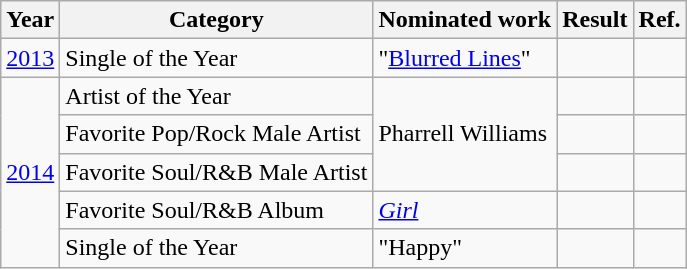<table class="wikitable">
<tr>
<th>Year</th>
<th>Category</th>
<th>Nominated work</th>
<th>Result</th>
<th>Ref.</th>
</tr>
<tr>
<td><a href='#'>2013</a></td>
<td>Single of the Year</td>
<td>"<a href='#'>Blurred Lines</a>"</td>
<td></td>
<td align="center"></td>
</tr>
<tr>
<td rowspan="5"><a href='#'>2014</a></td>
<td>Artist of the Year</td>
<td rowspan="3">Pharrell Williams</td>
<td></td>
<td></td>
</tr>
<tr>
<td>Favorite Pop/Rock Male Artist</td>
<td></td>
<td></td>
</tr>
<tr>
<td>Favorite Soul/R&B Male Artist</td>
<td></td>
<td></td>
</tr>
<tr>
<td>Favorite Soul/R&B Album</td>
<td><em><a href='#'>Girl</a></em></td>
<td></td>
<td></td>
</tr>
<tr>
<td>Single of the Year</td>
<td>"Happy"</td>
<td></td>
<td></td>
</tr>
</table>
